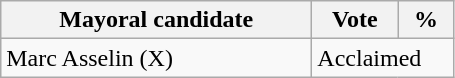<table class="wikitable">
<tr>
<th bgcolor="#DDDDFF" width="200px">Mayoral candidate</th>
<th bgcolor="#DDDDFF" width="50px">Vote</th>
<th bgcolor="#DDDDFF"  width="30px">%</th>
</tr>
<tr>
<td>Marc Asselin (X)</td>
<td colspan="2">Acclaimed</td>
</tr>
</table>
